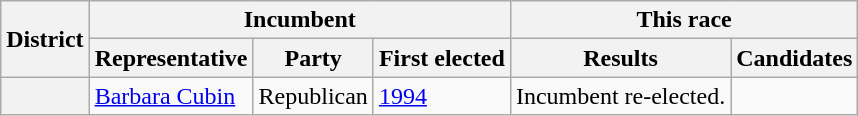<table class=wikitable>
<tr>
<th rowspan=2>District</th>
<th colspan=3>Incumbent</th>
<th colspan=2>This race</th>
</tr>
<tr>
<th>Representative</th>
<th>Party</th>
<th>First elected</th>
<th>Results</th>
<th>Candidates</th>
</tr>
<tr>
<th></th>
<td><a href='#'>Barbara Cubin</a></td>
<td>Republican</td>
<td><a href='#'>1994</a></td>
<td>Incumbent re-elected.</td>
<td nowrap></td>
</tr>
</table>
